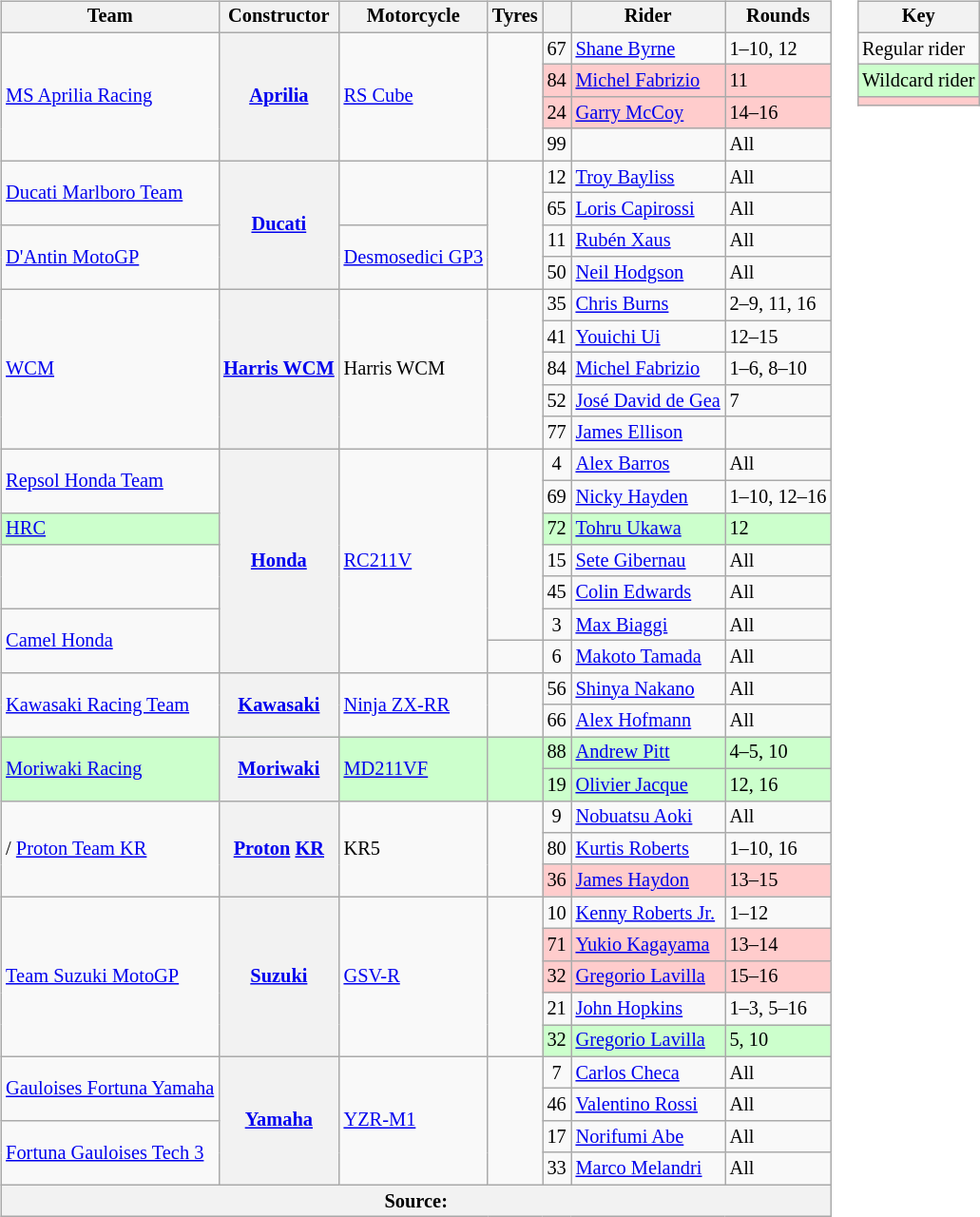<table>
<tr>
<td><br><table class="wikitable" style="font-size: 85%;">
<tr>
<th>Team</th>
<th>Constructor</th>
<th>Motorcycle</th>
<th>Tyres</th>
<th></th>
<th>Rider</th>
<th>Rounds</th>
</tr>
<tr>
<td rowspan=4> <a href='#'>MS Aprilia Racing</a></td>
<th rowspan=4><a href='#'>Aprilia</a></th>
<td rowspan=4><a href='#'>RS Cube</a></td>
<td rowspan=4 align=center></td>
<td align=center>67</td>
<td> <a href='#'>Shane Byrne</a></td>
<td>1–10, 12</td>
</tr>
<tr style="background:#ffcccc;">
<td align=center>84</td>
<td> <a href='#'>Michel Fabrizio</a></td>
<td>11</td>
</tr>
<tr style="background:#ffcccc;">
<td align=center>24</td>
<td> <a href='#'>Garry McCoy</a></td>
<td>14–16</td>
</tr>
<tr>
<td align=center>99</td>
<td></td>
<td>All</td>
</tr>
<tr>
<td rowspan=2> <a href='#'>Ducati Marlboro Team</a></td>
<th rowspan=4><a href='#'>Ducati</a></th>
<td rowspan=2></td>
<td rowspan=4 align=center></td>
<td align=center>12</td>
<td> <a href='#'>Troy Bayliss</a></td>
<td>All</td>
</tr>
<tr>
<td align=center>65</td>
<td> <a href='#'>Loris Capirossi</a></td>
<td>All</td>
</tr>
<tr>
<td rowspan=2> <a href='#'>D'Antin MotoGP</a></td>
<td rowspan=2><a href='#'>Desmosedici GP3</a></td>
<td align=center>11</td>
<td> <a href='#'>Rubén Xaus</a></td>
<td>All</td>
</tr>
<tr>
<td align=center>50</td>
<td> <a href='#'>Neil Hodgson</a></td>
<td>All</td>
</tr>
<tr>
<td rowspan=5> <a href='#'>WCM</a></td>
<th rowspan=5><a href='#'>Harris WCM</a></th>
<td rowspan=5>Harris WCM</td>
<td rowspan=5 align=center></td>
<td align=center>35</td>
<td> <a href='#'>Chris Burns</a></td>
<td>2–9, 11, 16</td>
</tr>
<tr>
<td align=center>41</td>
<td> <a href='#'>Youichi Ui</a></td>
<td>12–15</td>
</tr>
<tr>
<td align=center>84</td>
<td> <a href='#'>Michel Fabrizio</a></td>
<td>1–6, 8–10</td>
</tr>
<tr>
<td align=center>52</td>
<td> <a href='#'>José David de Gea</a></td>
<td>7</td>
</tr>
<tr>
<td align=center>77</td>
<td> <a href='#'>James Ellison</a></td>
<td></td>
</tr>
<tr>
<td rowspan=2> <a href='#'>Repsol Honda Team</a></td>
<th rowspan=7><a href='#'>Honda</a></th>
<td rowspan=7><a href='#'>RC211V</a></td>
<td rowspan=6 align=center></td>
<td align=center>4</td>
<td> <a href='#'>Alex Barros</a></td>
<td>All</td>
</tr>
<tr>
<td align=center>69</td>
<td> <a href='#'>Nicky Hayden</a></td>
<td>1–10, 12–16</td>
</tr>
<tr style="background:#ccffcc;">
<td> <a href='#'>HRC</a></td>
<td align=center>72</td>
<td> <a href='#'>Tohru Ukawa</a></td>
<td>12</td>
</tr>
<tr>
<td rowspan=2></td>
<td align=center>15</td>
<td> <a href='#'>Sete Gibernau</a></td>
<td>All</td>
</tr>
<tr>
<td align=center>45</td>
<td> <a href='#'>Colin Edwards</a></td>
<td>All</td>
</tr>
<tr>
<td rowspan=2> <a href='#'>Camel Honda</a></td>
<td align=center>3</td>
<td> <a href='#'>Max Biaggi</a></td>
<td>All</td>
</tr>
<tr>
<td align=center></td>
<td align=center>6</td>
<td> <a href='#'>Makoto Tamada</a></td>
<td>All</td>
</tr>
<tr>
<td rowspan=2> <a href='#'>Kawasaki Racing Team</a></td>
<th rowspan=2><a href='#'>Kawasaki</a></th>
<td rowspan=2><a href='#'>Ninja ZX-RR</a></td>
<td rowspan=2 align=center></td>
<td align=center>56</td>
<td> <a href='#'>Shinya Nakano</a></td>
<td>All</td>
</tr>
<tr>
<td align=center>66</td>
<td> <a href='#'>Alex Hofmann</a></td>
<td>All</td>
</tr>
<tr style="background:#ccffcc;">
<td rowspan=2> <a href='#'>Moriwaki Racing</a></td>
<th rowspan=2><a href='#'>Moriwaki</a></th>
<td rowspan=2><a href='#'>MD211VF</a></td>
<td rowspan=2 align=center></td>
<td align=center>88</td>
<td> <a href='#'>Andrew Pitt</a></td>
<td>4–5, 10</td>
</tr>
<tr style="background:#ccffcc;">
<td align=center>19</td>
<td> <a href='#'>Olivier Jacque</a></td>
<td>12, 16</td>
</tr>
<tr>
<td rowspan=3>/ <a href='#'>Proton Team KR</a></td>
<th rowspan=3><a href='#'>Proton</a> <a href='#'>KR</a></th>
<td rowspan=3>KR5</td>
<td rowspan=3 align=center></td>
<td align=center>9</td>
<td> <a href='#'>Nobuatsu Aoki</a></td>
<td>All</td>
</tr>
<tr>
<td align=center>80</td>
<td> <a href='#'>Kurtis Roberts</a></td>
<td>1–10, 16</td>
</tr>
<tr style="background:#ffcccc;">
<td align=center>36</td>
<td> <a href='#'>James Haydon</a></td>
<td>13–15</td>
</tr>
<tr>
<td rowspan=5> <a href='#'>Team Suzuki MotoGP</a></td>
<th rowspan=5><a href='#'>Suzuki</a></th>
<td rowspan=5><a href='#'>GSV-R</a></td>
<td rowspan=5 align=center></td>
<td align=center>10</td>
<td> <a href='#'>Kenny Roberts Jr.</a></td>
<td>1–12</td>
</tr>
<tr style="background:#ffcccc;">
<td align=center>71</td>
<td> <a href='#'>Yukio Kagayama</a></td>
<td>13–14</td>
</tr>
<tr style="background:#ffcccc;">
<td align=center>32</td>
<td> <a href='#'>Gregorio Lavilla</a></td>
<td>15–16</td>
</tr>
<tr>
<td align=center>21</td>
<td> <a href='#'>John Hopkins</a></td>
<td>1–3, 5–16</td>
</tr>
<tr style="background:#ccffcc;">
<td align=center>32</td>
<td> <a href='#'>Gregorio Lavilla</a></td>
<td>5, 10</td>
</tr>
<tr>
<td rowspan=2> <a href='#'>Gauloises Fortuna Yamaha</a></td>
<th rowspan=4><a href='#'>Yamaha</a></th>
<td rowspan=4><a href='#'>YZR-M1</a></td>
<td rowspan=4 align=center></td>
<td align=center>7</td>
<td> <a href='#'>Carlos Checa</a></td>
<td>All</td>
</tr>
<tr>
<td align=center>46</td>
<td> <a href='#'>Valentino Rossi</a></td>
<td>All</td>
</tr>
<tr>
<td rowspan=2> <a href='#'>Fortuna Gauloises Tech 3</a></td>
<td align=center>17</td>
<td> <a href='#'>Norifumi Abe</a></td>
<td>All</td>
</tr>
<tr>
<td align=center>33</td>
<td> <a href='#'>Marco Melandri</a></td>
<td>All</td>
</tr>
<tr>
<th colspan=7>Source: </th>
</tr>
</table>
</td>
<td valign="top"><br><table class="wikitable" style="font-size: 85%;">
<tr>
<th colspan=2>Key</th>
</tr>
<tr>
<td>Regular rider</td>
</tr>
<tr style="background:#ccffcc;">
<td>Wildcard rider</td>
</tr>
<tr style="background:#ffcccc;">
<td></td>
</tr>
</table>
</td>
</tr>
</table>
